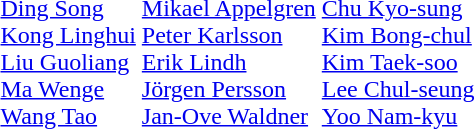<table>
<tr>
<td></td>
<td><br><a href='#'>Ding Song</a><br><a href='#'>Kong Linghui</a><br><a href='#'>Liu Guoliang</a><br><a href='#'>Ma Wenge</a><br><a href='#'>Wang Tao</a></td>
<td><br><a href='#'>Mikael Appelgren</a><br><a href='#'>Peter Karlsson</a><br><a href='#'>Erik Lindh</a><br><a href='#'>Jörgen Persson</a><br><a href='#'>Jan-Ove Waldner</a></td>
<td><br><a href='#'>Chu Kyo-sung</a><br><a href='#'>Kim Bong-chul</a><br><a href='#'>Kim Taek-soo</a><br><a href='#'>Lee Chul-seung</a><br><a href='#'>Yoo Nam-kyu</a></td>
</tr>
</table>
